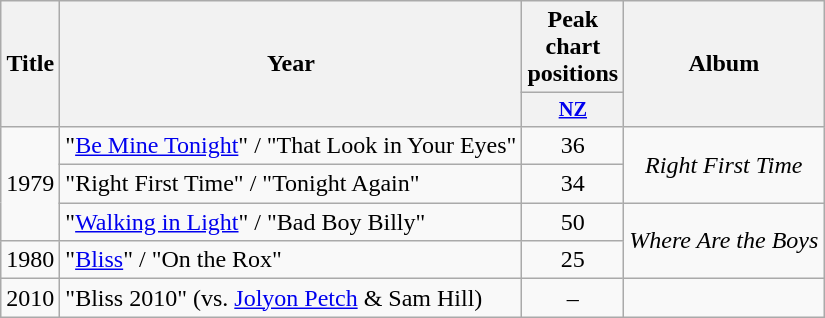<table class="wikitable plainrowheaders" style="text-align:center;">
<tr>
<th scope="col" rowspan="2">Title</th>
<th scope="col" rowspan="2">Year</th>
<th scope="col" colspan="1">Peak chart positions</th>
<th scope="col" rowspan="2">Album</th>
</tr>
<tr>
<th style="width:3em;font-size:85%"><a href='#'>NZ</a><br></th>
</tr>
<tr>
<td rowspan="3">1979</td>
<td align="left" valign="top">"<a href='#'>Be Mine Tonight</a>" / "That Look in Your Eyes"</td>
<td align="center" valign="top">36</td>
<td rowspan="2"><em>Right First Time</em></td>
</tr>
<tr>
<td align="left" valign="top">"Right First Time" / "Tonight Again"</td>
<td align="center" valign="top">34</td>
</tr>
<tr>
<td align="left" valign="top">"<a href='#'>Walking in Light</a>" / "Bad Boy Billy"</td>
<td align="center" valign="top">50</td>
<td rowspan="2"><em>Where Are the Boys</em></td>
</tr>
<tr>
<td align="left" valign="top">1980</td>
<td align="left" valign="top">"<a href='#'>Bliss</a>" / "On the Rox"</td>
<td align="center" valign="top">25</td>
</tr>
<tr>
<td align="left" valign="top">2010</td>
<td align="left" valign="top">"Bliss 2010" (vs. <a href='#'>Jolyon Petch</a> & Sam Hill)</td>
<td align="center" valign="top">–</td>
<td></td>
</tr>
</table>
